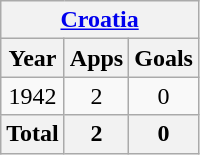<table class="wikitable" style="text-align:center">
<tr>
<th colspan=3><a href='#'>Croatia</a></th>
</tr>
<tr>
<th>Year</th>
<th>Apps</th>
<th>Goals</th>
</tr>
<tr>
<td>1942</td>
<td>2</td>
<td>0</td>
</tr>
<tr>
<th>Total</th>
<th>2</th>
<th>0</th>
</tr>
</table>
